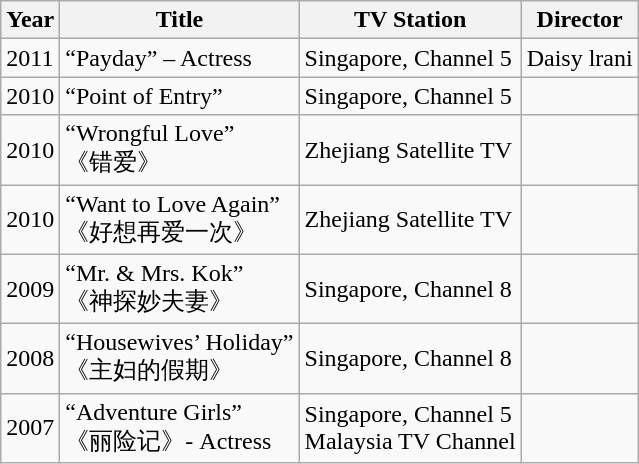<table class="wikitable sortable">
<tr>
<th>Year</th>
<th>Title</th>
<th>TV Station</th>
<th class="unsortable">Director</th>
</tr>
<tr>
<td>2011</td>
<td>“Payday” – Actress </td>
<td>Singapore, Channel 5</td>
<td>Daisy lrani</td>
</tr>
<tr>
<td>2010</td>
<td>“Point of Entry”</td>
<td>Singapore, Channel 5</td>
<td></td>
</tr>
<tr>
<td>2010</td>
<td>“Wrongful Love”<br>《错爱》</td>
<td>Zhejiang Satellite TV</td>
<td></td>
</tr>
<tr>
<td>2010</td>
<td>“Want to Love Again”<br>《好想再爱一次》</td>
<td>Zhejiang Satellite TV</td>
<td></td>
</tr>
<tr>
<td>2009</td>
<td>“Mr. & Mrs. Kok”<br>《神探妙夫妻》</td>
<td>Singapore, Channel 8</td>
<td></td>
</tr>
<tr>
<td>2008</td>
<td>“Housewives’ Holiday”<br>《主妇的假期》</td>
<td>Singapore, Channel 8</td>
<td></td>
</tr>
<tr>
<td>2007</td>
<td>“Adventure Girls”<br>《丽险记》- Actress</td>
<td>Singapore, Channel 5<br>Malaysia TV Channel</td>
<td></td>
</tr>
</table>
